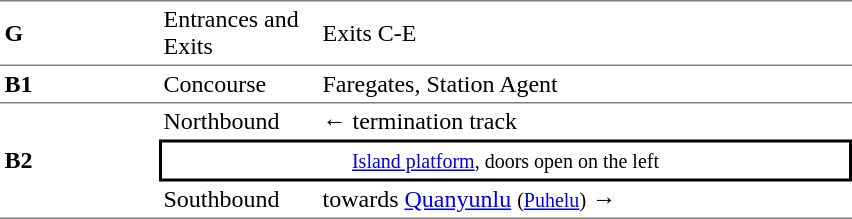<table cellspacing=0 cellpadding=3>
<tr>
<td style="border-top:solid 1px gray;border-bottom:solid 1px gray;" width=100><strong>G</strong></td>
<td style="border-top:solid 1px gray;border-bottom:solid 1px gray;" width=100>Entrances and Exits</td>
<td style="border-top:solid 1px gray;border-bottom:solid 1px gray;" width=350>Exits C-E</td>
</tr>
<tr>
<td style="border-bottom:solid 1px gray;"><strong>B1</strong></td>
<td style="border-bottom:solid 1px gray;">Concourse</td>
<td style="border-bottom:solid 1px gray;">Faregates, Station Agent</td>
</tr>
<tr>
<td style="border-bottom:solid 1px gray;" rowspan=3><strong>B2</strong></td>
<td>Northbound</td>
<td>←  termination track</td>
</tr>
<tr>
<td style="border-right:solid 2px black;border-left:solid 2px black;border-top:solid 2px black;border-bottom:solid 2px black;text-align:center;" colspan=2><small><a href='#'>Island platform</a>, doors open on the left</small></td>
</tr>
<tr>
<td style="border-bottom:solid 1px gray;">Southbound</td>
<td style="border-bottom:solid 1px gray;">  towards <a href='#'>Quanyunlu</a> <small>(<a href='#'>Puhelu</a>)</small> →</td>
</tr>
</table>
